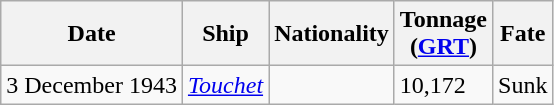<table class="wikitable sortable">
<tr>
<th>Date</th>
<th>Ship</th>
<th>Nationality</th>
<th>Tonnage <br>(<a href='#'>GRT</a>)</th>
<th>Fate</th>
</tr>
<tr>
<td>3 December 1943</td>
<td><a href='#'><em>Touchet</em></a></td>
<td></td>
<td>10,172</td>
<td>Sunk</td>
</tr>
</table>
